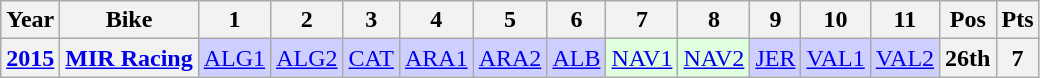<table class="wikitable" style="text-align:center">
<tr>
<th>Year</th>
<th>Bike</th>
<th>1</th>
<th>2</th>
<th>3</th>
<th>4</th>
<th>5</th>
<th>6</th>
<th>7</th>
<th>8</th>
<th>9</th>
<th>10</th>
<th>11</th>
<th>Pos</th>
<th>Pts</th>
</tr>
<tr>
<th><a href='#'>2015</a></th>
<th><a href='#'>MIR Racing</a></th>
<td style="background:#cfcfff;"><a href='#'>ALG1</a><br></td>
<td style="background:#cfcfff;"><a href='#'>ALG2</a><br></td>
<td style="background:#cfcfff;"><a href='#'>CAT</a><br></td>
<td style="background:#cfcfff;"><a href='#'>ARA1</a><br></td>
<td style="background:#cfcfff;"><a href='#'>ARA2</a><br></td>
<td style="background:#cfcfff;"><a href='#'>ALB</a><br></td>
<td style="background:#dfffdf;"><a href='#'>NAV1</a><br></td>
<td style="background:#dfffdf;"><a href='#'>NAV2</a><br></td>
<td style="background:#cfcfff;"><a href='#'>JER</a><br></td>
<td style="background:#cfcfff;"><a href='#'>VAL1</a><br></td>
<td style="background:#cfcfff;"><a href='#'>VAL2</a><br></td>
<th>26th</th>
<th>7</th>
</tr>
</table>
